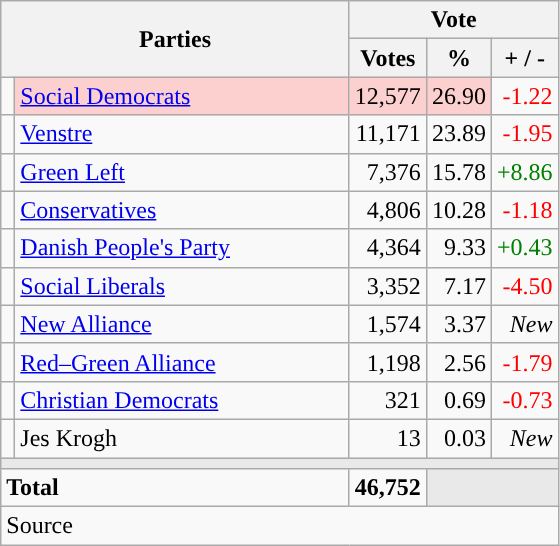<table class="wikitable" style="text-align:right;">
<tr>
<th style="text-align:centre;" rowspan="2" colspan="2" width="225">Parties</th>
<th colspan="3">Vote</th>
</tr>
<tr>
<th width="15">Votes</th>
<th width="15">%</th>
<th width="15">+ / -</th>
</tr>
<tr>
<td width="2" style="color:inherit;background:"></td>
<td bgcolor=#fbd0ce  align="left"><a href='#'>Social Democrats</a></td>
<td bgcolor=#fbd0ce>12,577</td>
<td bgcolor=#fbd0ce>26.90</td>
<td style=color:red;>-1.22</td>
</tr>
<tr>
<td width="2" style="color:inherit;background:"></td>
<td align="left"><a href='#'>Venstre</a></td>
<td>11,171</td>
<td>23.89</td>
<td style=color:red;>-1.95</td>
</tr>
<tr>
<td width="2" style="color:inherit;background:"></td>
<td align="left"><a href='#'>Green Left</a></td>
<td>7,376</td>
<td>15.78</td>
<td style=color:green;>+8.86</td>
</tr>
<tr>
<td width="2" style="color:inherit;background:"></td>
<td align="left"><a href='#'>Conservatives</a></td>
<td>4,806</td>
<td>10.28</td>
<td style=color:red;>-1.18</td>
</tr>
<tr>
<td width="2" style="color:inherit;background:"></td>
<td align="left"><a href='#'>Danish People's Party</a></td>
<td>4,364</td>
<td>9.33</td>
<td style=color:green;>+0.43</td>
</tr>
<tr>
<td width="2" style="color:inherit;background:"></td>
<td align="left"><a href='#'>Social Liberals</a></td>
<td>3,352</td>
<td>7.17</td>
<td style=color:red;>-4.50</td>
</tr>
<tr>
<td width="2" style="color:inherit;background:"></td>
<td align="left"><a href='#'>New Alliance</a></td>
<td>1,574</td>
<td>3.37</td>
<td><em>New</em></td>
</tr>
<tr>
<td width="2" style="color:inherit;background:"></td>
<td align="left"><a href='#'>Red–Green Alliance</a></td>
<td>1,198</td>
<td>2.56</td>
<td style=color:red;>-1.79</td>
</tr>
<tr>
<td width="2" style="color:inherit;background:"></td>
<td align="left"><a href='#'>Christian Democrats</a></td>
<td>321</td>
<td>0.69</td>
<td style=color:red;>-0.73</td>
</tr>
<tr>
<td width="2" style="color:inherit;background:"></td>
<td align="left">Jes Krogh</td>
<td>13</td>
<td>0.03</td>
<td><em>New</em></td>
</tr>
<tr>
<td colspan="7" bgcolor="#E9E9E9"></td>
</tr>
<tr>
<td align="left" colspan="2"><strong>Total</strong></td>
<td><strong>46,752</strong></td>
<td bgcolor="#E9E9E9" colspan="2"></td>
</tr>
<tr>
<td align="left" colspan="6">Source</td>
</tr>
</table>
